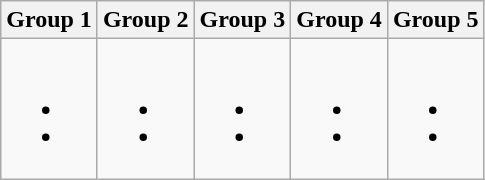<table class="wikitable" border="1">
<tr>
<th>Group 1</th>
<th>Group 2</th>
<th>Group 3</th>
<th>Group 4</th>
<th>Group 5</th>
</tr>
<tr>
<td><br><ul><li></li><li></li></ul></td>
<td><br><ul><li></li><li></li></ul></td>
<td><br><ul><li></li><li></li></ul></td>
<td><br><ul><li></li><li></li></ul></td>
<td><br><ul><li></li><li></li></ul></td>
</tr>
</table>
